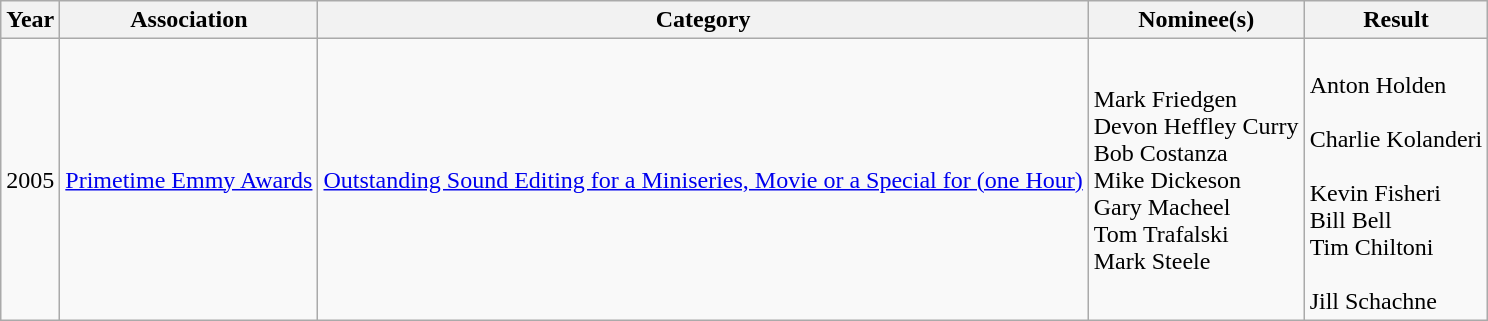<table class="wikitable">
<tr>
<th>Year</th>
<th>Association</th>
<th>Category</th>
<th>Nominee(s)</th>
<th>Result</th>
</tr>
<tr>
<td rowspan=1>2005</td>
<td><a href='#'>Primetime Emmy Awards</a></td>
<td><a href='#'>Outstanding Sound Editing for a Miniseries, Movie or a Special for (one Hour)</a> <br></td>
<td>Mark Friedgen<br> Devon Heffley Curry<br>Bob Costanza<br>Mike Dickeson<br>Gary Macheel<br>Tom Trafalski<br> Mark Steele</td>
<td><br>Anton Holden<br><br>Charlie Kolanderi<br><br>Kevin Fisheri<br> Bill Bell<br> Tim Chiltoni<br><br>Jill Schachne<br> </td>
</tr>
</table>
